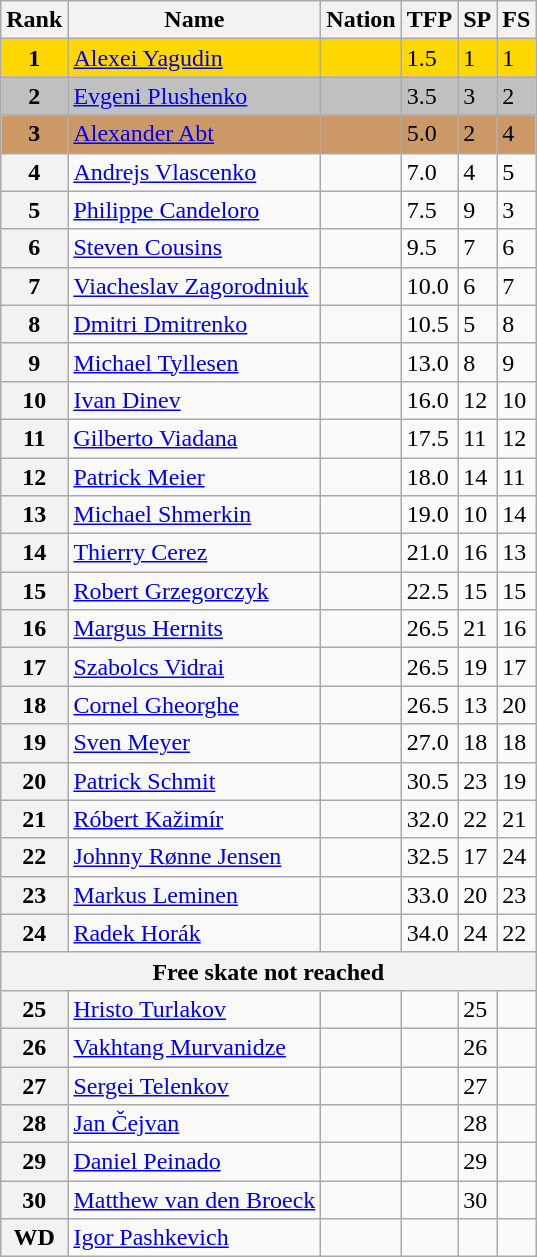<table class="wikitable">
<tr>
<th>Rank</th>
<th>Name</th>
<th>Nation</th>
<th>TFP</th>
<th>SP</th>
<th>FS</th>
</tr>
<tr bgcolor="gold">
<td align="center"><strong>1</strong></td>
<td><a href='#'>Alexei Yagudin</a></td>
<td></td>
<td>1.5</td>
<td>1</td>
<td>1</td>
</tr>
<tr bgcolor="silver">
<td align="center"><strong>2</strong></td>
<td><a href='#'>Evgeni Plushenko</a></td>
<td></td>
<td>3.5</td>
<td>3</td>
<td>2</td>
</tr>
<tr bgcolor="cc9966">
<td align="center"><strong>3</strong></td>
<td><a href='#'>Alexander Abt</a></td>
<td></td>
<td>5.0</td>
<td>2</td>
<td>4</td>
</tr>
<tr>
<th>4</th>
<td><a href='#'>Andrejs Vlascenko</a></td>
<td></td>
<td>7.0</td>
<td>4</td>
<td>5</td>
</tr>
<tr>
<th>5</th>
<td><a href='#'>Philippe Candeloro</a></td>
<td></td>
<td>7.5</td>
<td>9</td>
<td>3</td>
</tr>
<tr>
<th>6</th>
<td><a href='#'>Steven Cousins</a></td>
<td></td>
<td>9.5</td>
<td>7</td>
<td>6</td>
</tr>
<tr>
<th>7</th>
<td><a href='#'>Viacheslav Zagorodniuk</a></td>
<td></td>
<td>10.0</td>
<td>6</td>
<td>7</td>
</tr>
<tr>
<th>8</th>
<td><a href='#'>Dmitri Dmitrenko</a></td>
<td></td>
<td>10.5</td>
<td>5</td>
<td>8</td>
</tr>
<tr>
<th>9</th>
<td><a href='#'>Michael Tyllesen</a></td>
<td></td>
<td>13.0</td>
<td>8</td>
<td>9</td>
</tr>
<tr>
<th>10</th>
<td><a href='#'>Ivan Dinev</a></td>
<td></td>
<td>16.0</td>
<td>12</td>
<td>10</td>
</tr>
<tr>
<th>11</th>
<td><a href='#'>Gilberto Viadana</a></td>
<td></td>
<td>17.5</td>
<td>11</td>
<td>12</td>
</tr>
<tr>
<th>12</th>
<td><a href='#'>Patrick Meier</a></td>
<td></td>
<td>18.0</td>
<td>14</td>
<td>11</td>
</tr>
<tr>
<th>13</th>
<td><a href='#'>Michael Shmerkin</a></td>
<td></td>
<td>19.0</td>
<td>10</td>
<td>14</td>
</tr>
<tr>
<th>14</th>
<td><a href='#'>Thierry Cerez</a></td>
<td></td>
<td>21.0</td>
<td>16</td>
<td>13</td>
</tr>
<tr>
<th>15</th>
<td><a href='#'>Robert Grzegorczyk</a></td>
<td></td>
<td>22.5</td>
<td>15</td>
<td>15</td>
</tr>
<tr>
<th>16</th>
<td><a href='#'>Margus Hernits</a></td>
<td></td>
<td>26.5</td>
<td>21</td>
<td>16</td>
</tr>
<tr>
<th>17</th>
<td><a href='#'>Szabolcs Vidrai</a></td>
<td></td>
<td>26.5</td>
<td>19</td>
<td>17</td>
</tr>
<tr>
<th>18</th>
<td><a href='#'>Cornel Gheorghe</a></td>
<td></td>
<td>26.5</td>
<td>13</td>
<td>20</td>
</tr>
<tr>
<th>19</th>
<td><a href='#'>Sven Meyer</a></td>
<td></td>
<td>27.0</td>
<td>18</td>
<td>18</td>
</tr>
<tr>
<th>20</th>
<td><a href='#'>Patrick Schmit</a></td>
<td></td>
<td>30.5</td>
<td>23</td>
<td>19</td>
</tr>
<tr>
<th>21</th>
<td><a href='#'>Róbert Kažimír</a></td>
<td></td>
<td>32.0</td>
<td>22</td>
<td>21</td>
</tr>
<tr>
<th>22</th>
<td><a href='#'>Johnny Rønne Jensen</a></td>
<td></td>
<td>32.5</td>
<td>17</td>
<td>24</td>
</tr>
<tr>
<th>23</th>
<td><a href='#'>Markus Leminen</a></td>
<td></td>
<td>33.0</td>
<td>20</td>
<td>23</td>
</tr>
<tr>
<th>24</th>
<td><a href='#'>Radek Horák</a></td>
<td></td>
<td>34.0</td>
<td>24</td>
<td>22</td>
</tr>
<tr>
<th colspan=6>Free skate not reached</th>
</tr>
<tr>
<th>25</th>
<td><a href='#'>Hristo Turlakov</a></td>
<td></td>
<td></td>
<td>25</td>
<td></td>
</tr>
<tr>
<th>26</th>
<td><a href='#'>Vakhtang Murvanidze</a></td>
<td></td>
<td></td>
<td>26</td>
<td></td>
</tr>
<tr>
<th>27</th>
<td><a href='#'>Sergei Telenkov</a></td>
<td></td>
<td></td>
<td>27</td>
<td></td>
</tr>
<tr>
<th>28</th>
<td><a href='#'>Jan Čejvan</a></td>
<td></td>
<td></td>
<td>28</td>
<td></td>
</tr>
<tr>
<th>29</th>
<td><a href='#'>Daniel Peinado</a></td>
<td></td>
<td></td>
<td>29</td>
<td></td>
</tr>
<tr>
<th>30</th>
<td><a href='#'>Matthew van den Broeck</a></td>
<td></td>
<td></td>
<td>30</td>
<td></td>
</tr>
<tr>
<th>WD</th>
<td><a href='#'>Igor Pashkevich</a></td>
<td></td>
<td></td>
<td></td>
<td></td>
</tr>
</table>
